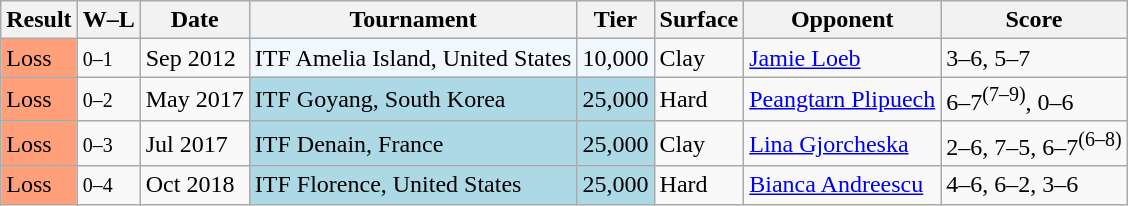<table class="sortable wikitable">
<tr>
<th>Result</th>
<th class="unsortable">W–L</th>
<th>Date</th>
<th>Tournament</th>
<th>Tier</th>
<th>Surface</th>
<th>Opponent</th>
<th class="unsortable">Score</th>
</tr>
<tr>
<td style="background:#ffa07a;">Loss</td>
<td><small>0–1</small></td>
<td>Sep 2012</td>
<td style="background:#f0f8ff;">ITF Amelia Island, United States</td>
<td style="background:#f0f8ff;">10,000</td>
<td>Clay</td>
<td> <a href='#'>Jamie Loeb</a></td>
<td>3–6, 5–7</td>
</tr>
<tr>
<td style="background:#ffa07a;">Loss</td>
<td><small>0–2</small></td>
<td>May 2017</td>
<td style="background:lightblue;">ITF Goyang, South Korea</td>
<td style="background:lightblue;">25,000</td>
<td>Hard</td>
<td> <a href='#'>Peangtarn Plipuech</a></td>
<td>6–7<sup>(7–9)</sup>, 0–6</td>
</tr>
<tr>
<td style="background:#ffa07a;">Loss</td>
<td><small>0–3</small></td>
<td>Jul 2017</td>
<td style="background:lightblue;">ITF Denain, France</td>
<td style="background:lightblue;">25,000</td>
<td>Clay</td>
<td> <a href='#'>Lina Gjorcheska</a></td>
<td>2–6, 7–5, 6–7<sup>(6–8)</sup></td>
</tr>
<tr>
<td style="background:#ffa07a;">Loss</td>
<td><small>0–4</small></td>
<td>Oct 2018</td>
<td style="background:lightblue;">ITF Florence, United States</td>
<td style="background:lightblue;">25,000</td>
<td>Hard</td>
<td> <a href='#'>Bianca Andreescu</a></td>
<td>4–6, 6–2, 3–6</td>
</tr>
</table>
